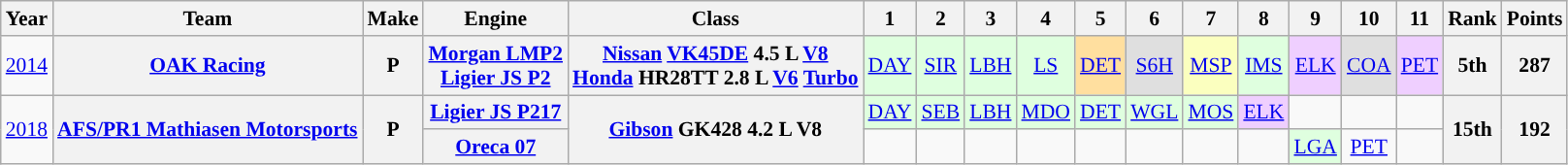<table class="wikitable" style="text-align:center; font-size:90%">
<tr>
<th>Year</th>
<th>Team</th>
<th>Make</th>
<th>Engine</th>
<th>Class</th>
<th>1</th>
<th>2</th>
<th>3</th>
<th>4</th>
<th>5</th>
<th>6</th>
<th>7</th>
<th>8</th>
<th>9</th>
<th>10</th>
<th>11</th>
<th>Rank</th>
<th>Points</th>
</tr>
<tr>
<td><a href='#'>2014</a></td>
<th><a href='#'>OAK Racing</a></th>
<th>P</th>
<th><a href='#'>Morgan LMP2</a> <small></small><br><a href='#'>Ligier JS P2</a> <small></small></th>
<th><a href='#'>Nissan</a> <a href='#'>VK45DE</a> 4.5 L <a href='#'>V8</a> <small></small><br><a href='#'>Honda</a> HR28TT 2.8 L <a href='#'>V6</a> <a href='#'>Turbo</a> <small></small></th>
<td style="background:#DFFFDF;"><a href='#'>DAY</a><br></td>
<td style="background:#DFFFDF;"><a href='#'>SIR</a><br></td>
<td style="background:#DFFFDF;"><a href='#'>LBH</a><br></td>
<td style="background:#DFFFDF;"><a href='#'>LS</a><br></td>
<td style="background:#FFDF9F;"><a href='#'>DET</a><br></td>
<td style="background:#DFDFDF;"><a href='#'>S6H</a><br></td>
<td style="background:#FBFFBF;"><a href='#'>MSP</a><br></td>
<td style="background:#DFFFDF;"><a href='#'>IMS</a><br></td>
<td style="background:#efcfff;"><a href='#'>ELK</a><br></td>
<td style="background:#DFDFDF;"><a href='#'>COA</a><br></td>
<td style="background:#efcfff;"><a href='#'>PET</a><br></td>
<th><strong>5th</strong></th>
<th><strong>287</strong></th>
</tr>
<tr>
<td rowspan=2><a href='#'>2018</a></td>
<th rowspan=2><a href='#'>AFS/PR1 Mathiasen Motorsports</a></th>
<th rowspan=2>P</th>
<th><a href='#'>Ligier JS P217</a></th>
<th rowspan=2><a href='#'>Gibson</a> GK428 4.2 L V8</th>
<td style="background:#DFFFDF;"><a href='#'>DAY</a><br></td>
<td style="background:#DFFFDF;"><a href='#'>SEB</a><br></td>
<td style="background:#DFFFDF;"><a href='#'>LBH</a><br></td>
<td style="background:#DFFFDF;"><a href='#'>MDO</a><br></td>
<td style="background:#DFFFDF;"><a href='#'>DET</a><br></td>
<td style="background:#DFFFDF;"><a href='#'>WGL</a><br></td>
<td style="background:#DFFFDF;"><a href='#'>MOS</a><br></td>
<td style="background:#EFCFFF;"><a href='#'>ELK</a><br></td>
<td></td>
<td></td>
<td></td>
<th rowspan=2>15th</th>
<th rowspan=2>192</th>
</tr>
<tr>
<th><a href='#'>Oreca 07</a></th>
<td></td>
<td></td>
<td></td>
<td></td>
<td></td>
<td></td>
<td></td>
<td></td>
<td style="background:#DFFFDF;"><a href='#'>LGA</a><br></td>
<td><a href='#'>PET</a><br></td>
<td></td>
</tr>
</table>
